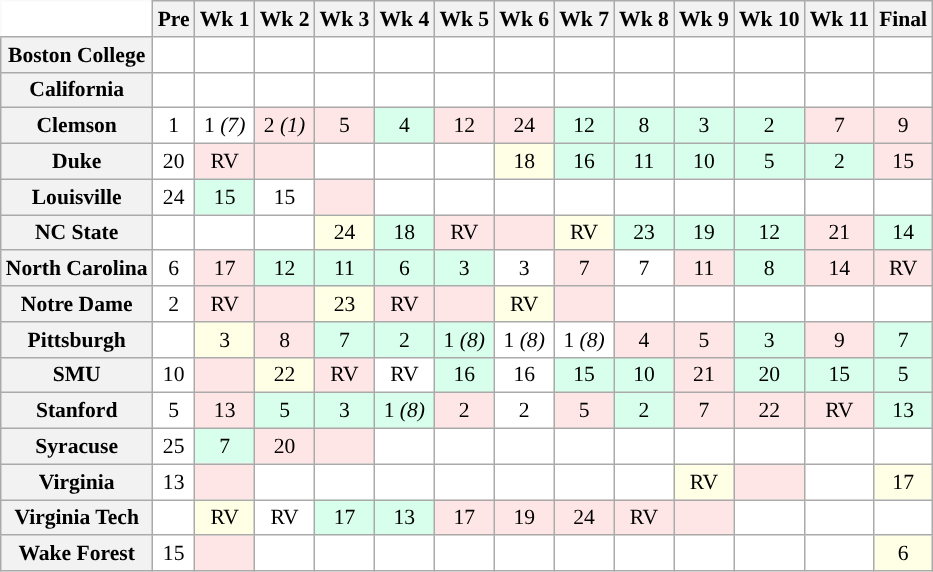<table class="wikitable" style="white-space:nowrap;font-size:90%;">
<tr>
<th colspan=1 style="background:white; border-top-style:hidden; border-left-style:hidden;"> </th>
<th>Pre <br></th>
<th>Wk 1 <br></th>
<th>Wk 2 <br></th>
<th>Wk 3 <br></th>
<th>Wk 4 <br></th>
<th>Wk 5 <br></th>
<th>Wk 6 <br></th>
<th>Wk 7 <br></th>
<th>Wk 8 <br></th>
<th>Wk 9 <br></th>
<th>Wk 10 <br></th>
<th>Wk 11 <br></th>
<th>Final <br></th>
</tr>
<tr style="text-align:center;">
<th>Boston College</th>
<td style="background:#FFF;"></td>
<td style="background:#FFF;"></td>
<td style="background:#FFF;"></td>
<td style="background:#FFF;"></td>
<td style="background:#FFF;"></td>
<td style="background:#FFF;"></td>
<td style="background:#FFF;"></td>
<td style="background:#FFF;"></td>
<td style="background:#FFF;"></td>
<td style="background:#FFF;"></td>
<td style="background:#FFF;"></td>
<td style="background:#FFF;"></td>
<td style="background:#FFF;"></td>
</tr>
<tr style="text-align:center;">
<th>California</th>
<td style="background:#FFF;"></td>
<td style="background:#FFF;"></td>
<td style="background:#FFF;"></td>
<td style="background:#FFF;"></td>
<td style="background:#FFF;"></td>
<td style="background:#FFF;"></td>
<td style="background:#FFF;"></td>
<td style="background:#FFF;"></td>
<td style="background:#FFF;"></td>
<td style="background:#FFF;"></td>
<td style="background:#FFF;"></td>
<td style="background:#FFF;"></td>
<td style="background:#FFF;"></td>
</tr>
<tr style="text-align:center;">
<th>Clemson</th>
<td style="background:#FFF;"> 1</td>
<td style="background:#FFF;"> 1 <em>(7)</em></td>
<td style="background:#FFE6E6;"> 2 <em>(1)</em></td>
<td style="background:#FFE6E6;"> 5</td>
<td style="background:#D8FFEB;"> 4</td>
<td style="background:#FFE6E6;"> 12</td>
<td style="background:#FFE6E6;"> 24</td>
<td style="background:#D8FFEB;"> 12</td>
<td style="background:#D8FFEB;"> 8</td>
<td style="background:#D8FFEB;"> 3</td>
<td style="background:#D8FFEB;"> 2</td>
<td style="background:#FFE6E6;"> 7</td>
<td style="background:#FFE6E6;"> 9</td>
</tr>
<tr style="text-align:center;">
<th>Duke</th>
<td style="background:#FFF;"> 20</td>
<td style="background:#FFE6E6;"> RV</td>
<td style="background:#FFE6E6;"></td>
<td style="background:#FFF;"></td>
<td style="background:#FFF;"></td>
<td style="background:#FFF;"></td>
<td style="background:#FFFFE6;"> 18</td>
<td style="background:#D8FFEB;"> 16</td>
<td style="background:#D8FFEB;"> 11</td>
<td style="background:#D8FFEB;"> 10</td>
<td style="background:#D8FFEB;"> 5</td>
<td style="background:#D8FFEB;"> 2</td>
<td style="background:#FFE6E6;"> 15</td>
</tr>
<tr style="text-align:center;">
<th>Louisville</th>
<td style="background:#FFF;"> 24</td>
<td style="background:#D8FFEB;"> 15</td>
<td style="background:#FFF;"> 15</td>
<td style="background:#FFE6E6;"></td>
<td style="background:#FFF;"></td>
<td style="background:#FFF;"></td>
<td style="background:#FFF;"></td>
<td style="background:#FFF;"></td>
<td style="background:#FFF;"></td>
<td style="background:#FFF;"></td>
<td style="background:#FFF;"></td>
<td style="background:#FFF;"></td>
<td style="background:#FFF;"></td>
</tr>
<tr style="text-align:center;">
<th>NC State</th>
<td style="background:#FFF;"></td>
<td style="background:#FFF;"></td>
<td style="background:#FFF;"></td>
<td style="background:#FFFFE6;"> 24</td>
<td style="background:#D8FFEB;"> 18</td>
<td style="background:#FFE6E6;"> RV</td>
<td style="background:#FFE6E6;"></td>
<td style="background:#FFFFE6;"> RV</td>
<td style="background:#D8FFEB;"> 23</td>
<td style="background:#D8FFEB;"> 19</td>
<td style="background:#D8FFEB;"> 12</td>
<td style="background:#FFE6E6;"> 21</td>
<td style="background:#D8FFEB;"> 14</td>
</tr>
<tr style="text-align:center;">
<th>North Carolina</th>
<td style="background:#FFF;"> 6</td>
<td style="background:#FFE6E6;"> 17</td>
<td style="background:#D8FFEB;"> 12</td>
<td style="background:#D8FFEB;"> 11</td>
<td style="background:#D8FFEB;"> 6</td>
<td style="background:#D8FFEB;"> 3</td>
<td style="background:#FFF;"> 3</td>
<td style="background:#FFE6E6;"> 7</td>
<td style="background:#FFF;"> 7</td>
<td style="background:#FFE6E6;"> 11</td>
<td style="background:#D8FFEB;"> 8</td>
<td style="background:#FFE6E6;"> 14</td>
<td style="background:#FFE6E6;"> RV</td>
</tr>
<tr style="text-align:center;">
<th>Notre Dame</th>
<td style="background:#FFF;"> 2</td>
<td style="background:#FFE6E6;"> RV</td>
<td style="background:#FFE6E6;"></td>
<td style="background:#FFFFE6;"> 23</td>
<td style="background:#FFE6E6;"> RV</td>
<td style="background:#FFE6E6;"></td>
<td style="background:#FFFFE6;"> RV</td>
<td style="background:#FFE6E6;"></td>
<td style="background:#FFF;"></td>
<td style="background:#FFF;"></td>
<td style="background:#FFF;"></td>
<td style="background:#FFF;"></td>
<td style="background:#FFF;"></td>
</tr>
<tr style="text-align:center;">
<th>Pittsburgh</th>
<td style="background:#FFF;"></td>
<td style="background:#FFFFE6;"> 3</td>
<td style="background:#FFE6E6;"> 8</td>
<td style="background:#D8FFEB;"> 7</td>
<td style="background:#D8FFEB;"> 2</td>
<td style="background:#D8FFEB;"> 1 <em>(8)</em></td>
<td style="background:#FFF;"> 1 <em>(8)</em></td>
<td style="background:#FFF;"> 1 <em>(8)</em></td>
<td style="background:#FFE6E6;"> 4</td>
<td style="background:#FFE6E6;"> 5</td>
<td style="background:#D8FFEB;"> 3</td>
<td style="background:#FFE6E6;"> 9</td>
<td style="background:#D8FFEB;"> 7</td>
</tr>
<tr style="text-align:center;">
<th>SMU</th>
<td style="background:#FFF;"> 10</td>
<td style="background:#FFE6E6;"></td>
<td style="background:#FFFFE6;"> 22</td>
<td style="background:#FFE6E6;"> RV</td>
<td style="background:#FFF;"> RV</td>
<td style="background:#D8FFEB;"> 16</td>
<td style="background:#FFF;"> 16</td>
<td style="background:#D8FFEB;"> 15</td>
<td style="background:#D8FFEB;"> 10</td>
<td style="background:#FFE6E6;"> 21</td>
<td style="background:#D8FFEB;"> 20</td>
<td style="background:#D8FFEB;"> 15</td>
<td style="background:#D8FFEB;"> 5</td>
</tr>
<tr style="text-align:center;">
<th>Stanford</th>
<td style="background:#FFF;"> 5</td>
<td style="background:#FFE6E6;"> 13</td>
<td style="background:#D8FFEB;"> 5</td>
<td style="background:#D8FFEB;"> 3</td>
<td style="background:#D8FFEB;"> 1 <em>(8)</em></td>
<td style="background:#FFE6E6;"> 2</td>
<td style="background:#FFF;"> 2</td>
<td style="background:#FFE6E6;"> 5</td>
<td style="background:#D8FFEB;"> 2</td>
<td style="background:#FFE6E6;"> 7</td>
<td style="background:#FFE6E6;"> 22</td>
<td style="background:#FFE6E6;"> RV</td>
<td style="background:#D8FFEB;"> 13</td>
</tr>
<tr style="text-align:center;">
<th>Syracuse</th>
<td style="background:#FFF;"> 25</td>
<td style="background:#D8FFEB;"> 7</td>
<td style="background:#FFE6E6;"> 20</td>
<td style="background:#FFE6E6;"></td>
<td style="background:#FFF;"></td>
<td style="background:#FFF;"></td>
<td style="background:#FFF;"></td>
<td style="background:#FFF;"></td>
<td style="background:#FFF;"></td>
<td style="background:#FFF;"></td>
<td style="background:#FFF;"></td>
<td style="background:#FFF;"></td>
<td style="background:#FFF;"></td>
</tr>
<tr style="text-align:center;">
<th>Virginia</th>
<td style="background:#FFF;"> 13</td>
<td style="background:#FFE6E6;"></td>
<td style="background:#FFF;"></td>
<td style="background:#FFF;"></td>
<td style="background:#FFF;"></td>
<td style="background:#FFF;"></td>
<td style="background:#FFF;"></td>
<td style="background:#FFF;"></td>
<td style="background:#FFF;"></td>
<td style="background:#FFFFE6;"> RV</td>
<td style="background:#FFE6E6;"></td>
<td style="background:#FFF;"></td>
<td style="background:#FFFFE6;"> 17</td>
</tr>
<tr style="text-align:center;">
<th>Virginia Tech</th>
<td style="background:#FFF;"></td>
<td style="background:#FFFFE6;"> RV</td>
<td style="background:#FFF;"> RV</td>
<td style="background:#D8FFEB;"> 17</td>
<td style="background:#D8FFEB;"> 13</td>
<td style="background:#FFE6E6;"> 17</td>
<td style="background:#FFE6E6;"> 19</td>
<td style="background:#FFE6E6;"> 24</td>
<td style="background:#FFE6E6;"> RV</td>
<td style="background:#FFE6E6;"></td>
<td style="background:#FFF;"></td>
<td style="background:#FFF;"></td>
<td style="background:#FFF;"></td>
</tr>
<tr style="text-align:center;">
<th>Wake Forest</th>
<td style="background:#FFF;"> 15</td>
<td style="background:#FFE6E6;"></td>
<td style="background:#FFF;"></td>
<td style="background:#FFF;"></td>
<td style="background:#FFF;"></td>
<td style="background:#FFF;"></td>
<td style="background:#FFF;"></td>
<td style="background:#FFF;"></td>
<td style="background:#FFF;"></td>
<td style="background:#FFF;"></td>
<td style="background:#FFF;"></td>
<td style="background:#FFF;"></td>
<td style="background:#FFFFE6;"> 6</td>
</tr>
</table>
